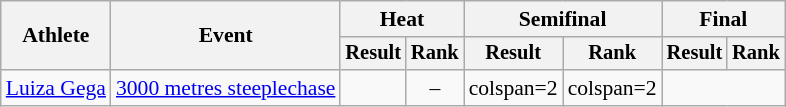<table class=wikitable style=font-size:90%>
<tr>
<th rowspan=2>Athlete</th>
<th rowspan=2>Event</th>
<th colspan=2>Heat</th>
<th colspan=2>Semifinal</th>
<th colspan=2>Final</th>
</tr>
<tr style=font-size:95%>
<th>Result</th>
<th>Rank</th>
<th>Result</th>
<th>Rank</th>
<th>Result</th>
<th>Rank</th>
</tr>
<tr align=center>
<td align=left><a href='#'>Luiza Gega</a></td>
<td align=left><a href='#'>3000 metres steeplechase</a></td>
<td></td>
<td>–</td>
<td>colspan=2 </td>
<td>colspan=2 </td>
</tr>
</table>
